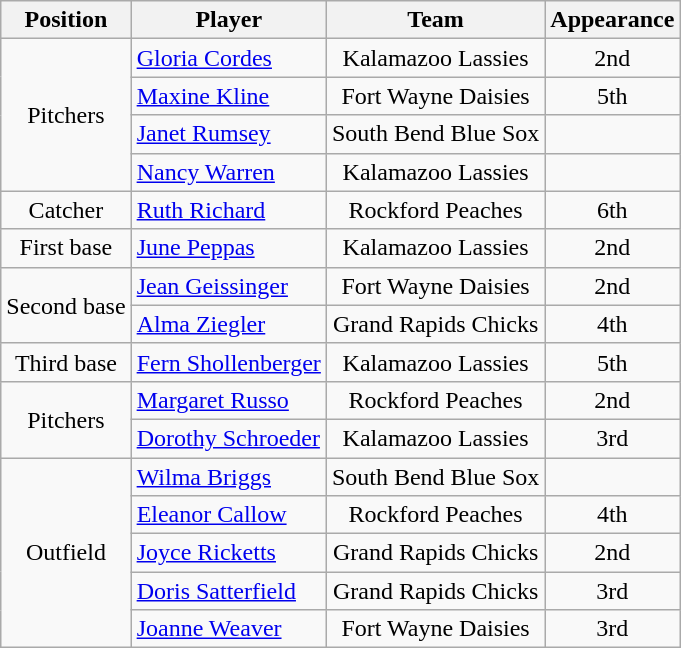<table class="wikitable">
<tr>
<th>Position</th>
<th align=left>Player</th>
<th>Team</th>
<th>Appearance</th>
</tr>
<tr align=center>
<td rowspan=4>Pitchers</td>
<td align=left><a href='#'>Gloria Cordes</a></td>
<td>Kalamazoo Lassies</td>
<td>2nd</td>
</tr>
<tr align=center>
<td align=left><a href='#'>Maxine Kline</a></td>
<td>Fort Wayne Daisies</td>
<td>5th</td>
</tr>
<tr align=center>
<td align=left><a href='#'>Janet Rumsey</a></td>
<td>South Bend Blue Sox</td>
<td></td>
</tr>
<tr align=center>
<td align=left><a href='#'>Nancy Warren</a></td>
<td>Kalamazoo Lassies</td>
<td></td>
</tr>
<tr align=center>
<td>Catcher</td>
<td align=left><a href='#'>Ruth Richard</a></td>
<td>Rockford Peaches</td>
<td>6th</td>
</tr>
<tr align=center>
<td>First base</td>
<td align=left><a href='#'>June Peppas</a></td>
<td>Kalamazoo Lassies</td>
<td>2nd</td>
</tr>
<tr align=center>
<td rowspan=2>Second base</td>
<td align=left><a href='#'>Jean Geissinger</a></td>
<td>Fort Wayne Daisies</td>
<td>2nd</td>
</tr>
<tr align=center>
<td align=left><a href='#'>Alma Ziegler</a></td>
<td>Grand Rapids Chicks</td>
<td>4th</td>
</tr>
<tr align=center>
<td>Third base</td>
<td align=left><a href='#'>Fern Shollenberger</a></td>
<td>Kalamazoo Lassies</td>
<td>5th</td>
</tr>
<tr align=center>
<td rowspan=2>Pitchers</td>
<td align=left><a href='#'>Margaret Russo</a></td>
<td>Rockford Peaches</td>
<td>2nd</td>
</tr>
<tr align=center>
<td align=left><a href='#'>Dorothy Schroeder</a></td>
<td>Kalamazoo Lassies</td>
<td>3rd</td>
</tr>
<tr align=center>
<td rowspan=5>Outfield</td>
<td align=left><a href='#'>Wilma Briggs</a></td>
<td>South Bend Blue Sox</td>
<td></td>
</tr>
<tr align=center>
<td align=left><a href='#'>Eleanor Callow</a></td>
<td>Rockford Peaches</td>
<td>4th</td>
</tr>
<tr align=center>
<td align=left><a href='#'>Joyce Ricketts</a></td>
<td>Grand Rapids Chicks</td>
<td>2nd</td>
</tr>
<tr align=center>
<td align=left><a href='#'>Doris Satterfield</a></td>
<td>Grand Rapids Chicks</td>
<td>3rd</td>
</tr>
<tr align=center>
<td align=left><a href='#'>Joanne Weaver</a></td>
<td>Fort Wayne Daisies</td>
<td>3rd</td>
</tr>
</table>
